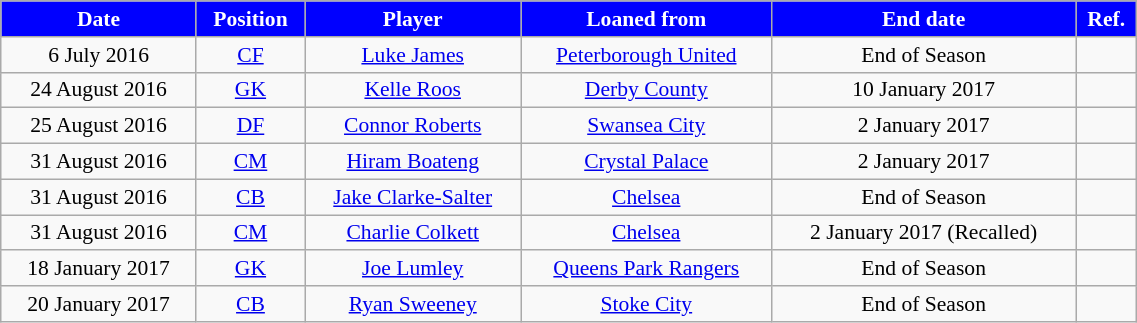<table class="wikitable"  style="text-align:center; font-size:90%;width:60%;">
<tr>
<th style="background:blue; color:#fff;">Date</th>
<th style="background:blue; color:#fff;">Position</th>
<th style="background:blue; color:#fff;">Player</th>
<th style="background:blue; color:#fff;">Loaned from</th>
<th style="background:blue; color:#fff;">End date</th>
<th style="background:blue; color:#fff;">Ref.</th>
</tr>
<tr>
<td>6 July 2016</td>
<td><a href='#'>CF</a></td>
<td><a href='#'>Luke James</a></td>
<td><a href='#'>Peterborough United</a></td>
<td>End of Season</td>
<td></td>
</tr>
<tr>
<td>24 August 2016</td>
<td><a href='#'>GK</a></td>
<td><a href='#'>Kelle Roos</a></td>
<td><a href='#'>Derby County</a></td>
<td>10 January 2017 </td>
<td></td>
</tr>
<tr>
<td>25 August 2016</td>
<td><a href='#'>DF</a></td>
<td><a href='#'>Connor Roberts</a></td>
<td><a href='#'>Swansea City</a></td>
<td>2 January 2017</td>
<td></td>
</tr>
<tr>
<td>31 August 2016</td>
<td><a href='#'>CM</a></td>
<td><a href='#'>Hiram Boateng</a></td>
<td><a href='#'>Crystal Palace</a></td>
<td>2 January 2017</td>
<td></td>
</tr>
<tr>
<td>31 August 2016</td>
<td><a href='#'>CB</a></td>
<td><a href='#'>Jake Clarke-Salter</a></td>
<td><a href='#'>Chelsea</a></td>
<td>End of Season</td>
<td></td>
</tr>
<tr>
<td>31 August 2016</td>
<td><a href='#'>CM</a></td>
<td><a href='#'>Charlie Colkett</a></td>
<td><a href='#'>Chelsea</a></td>
<td>2 January 2017 (Recalled)</td>
<td></td>
</tr>
<tr>
<td>18 January 2017</td>
<td><a href='#'>GK</a></td>
<td><a href='#'>Joe Lumley</a></td>
<td><a href='#'>Queens Park Rangers</a></td>
<td>End of Season</td>
<td></td>
</tr>
<tr>
<td>20 January 2017</td>
<td><a href='#'>CB</a></td>
<td><a href='#'>Ryan Sweeney</a></td>
<td><a href='#'>Stoke City</a></td>
<td>End of Season</td>
<td></td>
</tr>
</table>
